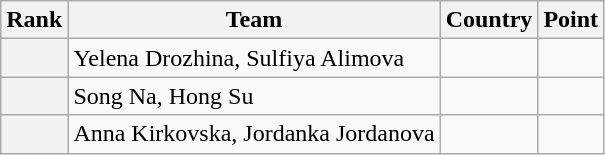<table class="wikitable sortable">
<tr>
<th>Rank</th>
<th>Team</th>
<th>Country</th>
<th>Point</th>
</tr>
<tr>
<th></th>
<td>Yelena Drozhina, Sulfiya Alimova</td>
<td></td>
<td></td>
</tr>
<tr>
<th></th>
<td>Song Na, Hong Su</td>
<td></td>
<td></td>
</tr>
<tr>
<th></th>
<td>Anna Kirkovska, Jordanka Jordanova</td>
<td></td>
<td></td>
</tr>
</table>
